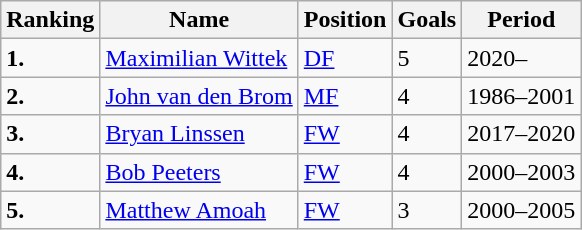<table class="wikitable">
<tr>
<th><strong>Ranking</strong></th>
<th><strong>Name</strong></th>
<th><strong>Position</strong></th>
<th><strong>Goals</strong></th>
<th><strong>Period</strong></th>
</tr>
<tr>
<td><strong>1.</strong></td>
<td> <a href='#'>Maximilian Wittek</a></td>
<td><a href='#'>DF</a></td>
<td>5</td>
<td>2020–</td>
</tr>
<tr>
<td><strong>2.</strong></td>
<td> <a href='#'>John van den Brom</a></td>
<td><a href='#'>MF</a></td>
<td>4</td>
<td>1986–2001</td>
</tr>
<tr>
<td><strong>3.</strong></td>
<td> <a href='#'>Bryan Linssen</a></td>
<td><a href='#'>FW</a></td>
<td>4</td>
<td>2017–2020</td>
</tr>
<tr>
<td><strong>4.</strong></td>
<td> <a href='#'>Bob Peeters</a></td>
<td><a href='#'>FW</a></td>
<td>4</td>
<td>2000–2003</td>
</tr>
<tr>
<td><strong>5.</strong></td>
<td> <a href='#'>Matthew Amoah</a></td>
<td><a href='#'>FW</a></td>
<td>3</td>
<td>2000–2005</td>
</tr>
</table>
